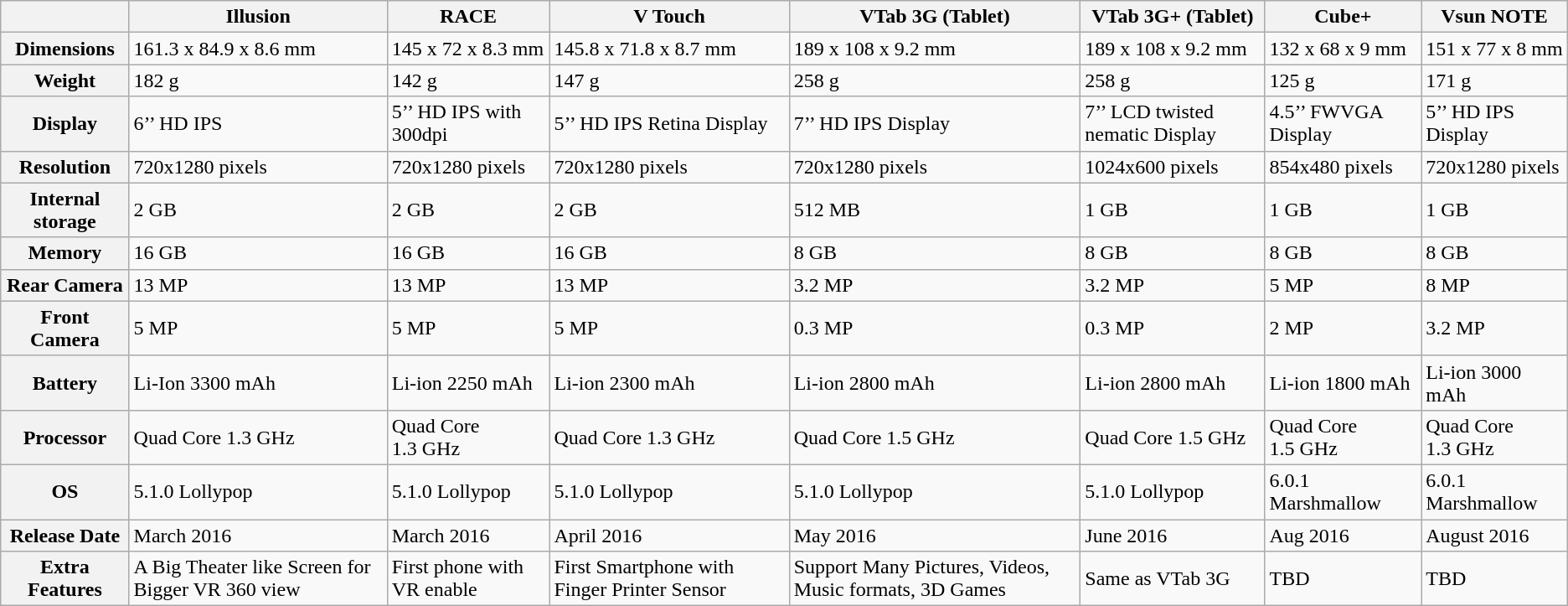<table class="wikitable">
<tr>
<th></th>
<th>Illusion</th>
<th>RACE</th>
<th>V Touch</th>
<th>VTab 3G (Tablet)</th>
<th>VTab 3G+ (Tablet)</th>
<th>Cube+</th>
<th>Vsun NOTE</th>
</tr>
<tr>
<th>Dimensions</th>
<td>161.3 x 84.9 x 8.6 mm</td>
<td>145 x 72 x 8.3 mm</td>
<td>145.8 x 71.8 x 8.7 mm</td>
<td>189 x 108 x 9.2 mm</td>
<td>189 x 108 x 9.2 mm</td>
<td>132 x 68 x 9 mm</td>
<td>151 x 77 x 8 mm</td>
</tr>
<tr>
<th>Weight</th>
<td>182 g</td>
<td>142 g</td>
<td>147 g</td>
<td>258 g</td>
<td>258 g</td>
<td>125 g</td>
<td>171 g</td>
</tr>
<tr>
<th>Display</th>
<td>6’’ HD IPS</td>
<td>5’’ HD IPS with 300dpi</td>
<td>5’’ HD IPS Retina Display</td>
<td>7’’ HD IPS Display</td>
<td>7’’ LCD twisted nematic Display</td>
<td>4.5’’ FWVGA Display</td>
<td>5’’ HD IPS Display</td>
</tr>
<tr>
<th>Resolution</th>
<td>720x1280 pixels</td>
<td>720x1280 pixels</td>
<td>720x1280 pixels</td>
<td>720x1280 pixels</td>
<td>1024x600 pixels</td>
<td>854x480 pixels</td>
<td>720x1280 pixels</td>
</tr>
<tr>
<th>Internal storage</th>
<td>2 GB</td>
<td>2 GB</td>
<td>2 GB</td>
<td>512 MB</td>
<td>1 GB</td>
<td>1 GB</td>
<td>1 GB</td>
</tr>
<tr>
<th>Memory</th>
<td>16 GB</td>
<td>16 GB</td>
<td>16 GB</td>
<td>8 GB</td>
<td>8 GB</td>
<td>8 GB</td>
<td>8 GB</td>
</tr>
<tr>
<th>Rear Camera</th>
<td>13 MP</td>
<td>13 MP</td>
<td>13 MP</td>
<td>3.2 MP</td>
<td>3.2 MP</td>
<td>5 MP</td>
<td>8 MP</td>
</tr>
<tr>
<th>Front Camera</th>
<td>5 MP</td>
<td>5 MP</td>
<td>5 MP</td>
<td>0.3 MP</td>
<td>0.3 MP</td>
<td>2 MP</td>
<td>3.2 MP</td>
</tr>
<tr>
<th>Battery</th>
<td>Li-Ion 3300 mAh</td>
<td>Li-ion 2250 mAh</td>
<td>Li-ion 2300 mAh</td>
<td>Li-ion 2800 mAh</td>
<td>Li-ion 2800 mAh</td>
<td>Li-ion 1800 mAh</td>
<td>Li-ion 3000 mAh</td>
</tr>
<tr>
<th>Processor</th>
<td>Quad Core 1.3 GHz</td>
<td>Quad Core 1.3 GHz</td>
<td>Quad Core 1.3 GHz</td>
<td>Quad Core 1.5 GHz</td>
<td>Quad Core 1.5 GHz</td>
<td>Quad Core 1.5 GHz</td>
<td>Quad Core 1.3 GHz</td>
</tr>
<tr>
<th>OS</th>
<td>5.1.0 Lollypop</td>
<td>5.1.0 Lollypop</td>
<td>5.1.0 Lollypop</td>
<td>5.1.0 Lollypop</td>
<td>5.1.0 Lollypop</td>
<td>6.0.1 Marshmallow</td>
<td>6.0.1 Marshmallow</td>
</tr>
<tr>
<th>Release Date</th>
<td>March 2016</td>
<td>March 2016</td>
<td>April 2016</td>
<td>May 2016</td>
<td>June 2016</td>
<td>Aug 2016</td>
<td>August 2016</td>
</tr>
<tr>
<th>Extra Features</th>
<td>A Big Theater like Screen for Bigger VR 360 view</td>
<td>First phone with VR enable</td>
<td>First Smartphone with Finger Printer Sensor</td>
<td>Support Many Pictures, Videos, Music formats, 3D Games</td>
<td>Same as VTab 3G</td>
<td>TBD</td>
<td>TBD</td>
</tr>
</table>
